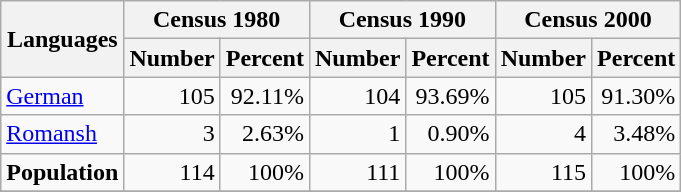<table class="wikitable">
<tr ---->
<th rowspan="2">Languages</th>
<th colspan="2">Census 1980</th>
<th colspan="2">Census 1990</th>
<th colspan="2">Census 2000</th>
</tr>
<tr ---->
<th>Number</th>
<th>Percent</th>
<th>Number</th>
<th>Percent</th>
<th>Number</th>
<th>Percent</th>
</tr>
<tr ---->
<td><a href='#'>German</a></td>
<td align=right>105</td>
<td align=right>92.11%</td>
<td align=right>104</td>
<td align=right>93.69%</td>
<td align=right>105</td>
<td align=right>91.30%</td>
</tr>
<tr ---->
<td><a href='#'>Romansh</a></td>
<td align=right>3</td>
<td align=right>2.63%</td>
<td align=right>1</td>
<td align=right>0.90%</td>
<td align=right>4</td>
<td align=right>3.48%</td>
</tr>
<tr ---->
<td><strong>Population</strong></td>
<td align=right>114</td>
<td align=right>100%</td>
<td align=right>111</td>
<td align=right>100%</td>
<td align=right>115</td>
<td align=right>100%</td>
</tr>
<tr>
</tr>
</table>
